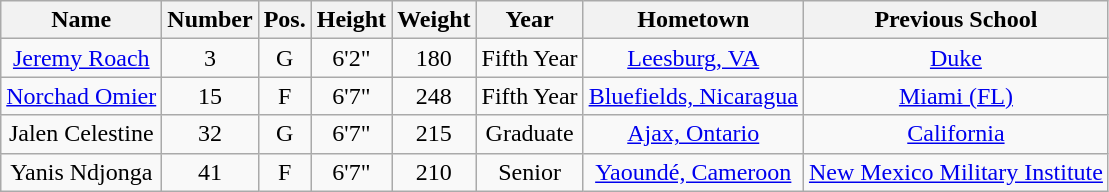<table class="wikitable sortable" border="1" style="text-align:center;">
<tr align=center>
<th style=>Name</th>
<th style=>Number</th>
<th style=>Pos.</th>
<th style=>Height</th>
<th style=>Weight</th>
<th style=>Year</th>
<th style=>Hometown</th>
<th style=>Previous School</th>
</tr>
<tr>
<td><a href='#'>Jeremy Roach</a></td>
<td>3</td>
<td>G</td>
<td>6'2"</td>
<td>180</td>
<td>Fifth Year</td>
<td><a href='#'>Leesburg, VA</a></td>
<td><a href='#'>Duke</a></td>
</tr>
<tr>
<td><a href='#'>Norchad Omier</a></td>
<td>15</td>
<td>F</td>
<td>6'7"</td>
<td>248</td>
<td>Fifth Year</td>
<td><a href='#'>Bluefields, Nicaragua</a></td>
<td><a href='#'>Miami (FL)</a></td>
</tr>
<tr>
<td>Jalen Celestine</td>
<td>32</td>
<td>G</td>
<td>6'7"</td>
<td>215</td>
<td>Graduate</td>
<td><a href='#'>Ajax, Ontario</a></td>
<td><a href='#'>California</a></td>
</tr>
<tr>
<td>Yanis Ndjonga</td>
<td>41</td>
<td>F</td>
<td>6'7"</td>
<td>210</td>
<td>Senior</td>
<td><a href='#'>Yaoundé, Cameroon</a></td>
<td><a href='#'>New Mexico Military Institute</a></td>
</tr>
</table>
